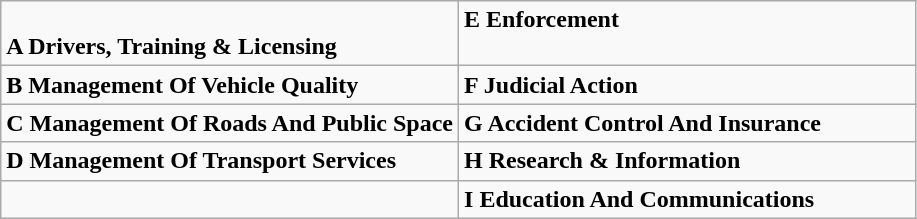<table class="wikitable">
<tr valign=top>
<td style="width:50%"><br><strong>A Drivers, Training & Licensing</strong></td>
<td style="width:50%"><strong>E Enforcement</strong><br></td>
</tr>
<tr valign=top>
<td><strong>B Management Of Vehicle Quality</strong><br></td>
<td><strong>F Judicial Action</strong><br></td>
</tr>
<tr valign=top>
<td><strong>C Management Of Roads And Public Space</strong><br></td>
<td><strong>G Accident Control And Insurance</strong><br></td>
</tr>
<tr valign=top>
<td><strong>D Management Of Transport Services</strong><br></td>
<td><strong>H Research & Information</strong><br></td>
</tr>
<tr valign=top>
<td></td>
<td><strong>I Education And Communications</strong><br></td>
</tr>
</table>
